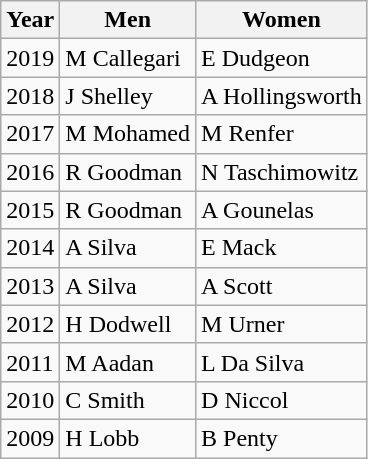<table class="wikitable">
<tr>
<th>Year</th>
<th>Men</th>
<th>Women</th>
</tr>
<tr>
<td>2019</td>
<td>M Callegari</td>
<td>E Dudgeon</td>
</tr>
<tr |->
<td>2018</td>
<td>J Shelley</td>
<td>A Hollingsworth</td>
</tr>
<tr>
<td>2017</td>
<td>M Mohamed</td>
<td>M Renfer</td>
</tr>
<tr>
<td>2016</td>
<td>R Goodman</td>
<td>N Taschimowitz</td>
</tr>
<tr>
<td>2015</td>
<td>R Goodman</td>
<td>A Gounelas</td>
</tr>
<tr>
<td>2014</td>
<td>A Silva</td>
<td>E Mack</td>
</tr>
<tr>
<td>2013</td>
<td>A Silva</td>
<td>A Scott</td>
</tr>
<tr>
<td>2012</td>
<td>H Dodwell</td>
<td>M Urner</td>
</tr>
<tr>
<td>2011</td>
<td>M Aadan</td>
<td>L Da Silva</td>
</tr>
<tr>
<td>2010</td>
<td>C Smith</td>
<td>D Niccol</td>
</tr>
<tr>
<td>2009</td>
<td>H Lobb</td>
<td>B Penty</td>
</tr>
</table>
